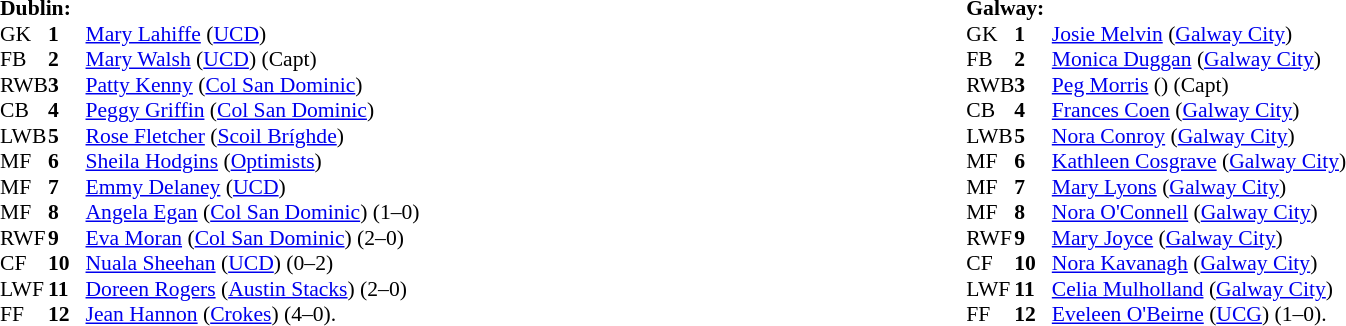<table width="100%">
<tr>
<td valign="top" width="50%"><br><table style="font-size: 90%" cellspacing="0" cellpadding="0" align=center>
<tr>
<td colspan="4"><strong>Dublin:</strong></td>
</tr>
<tr>
<th width="25"></th>
<th width="25"></th>
</tr>
<tr>
<td>GK</td>
<td><strong>1</strong></td>
<td><a href='#'>Mary Lahiffe</a> (<a href='#'>UCD</a>)</td>
</tr>
<tr>
<td>FB</td>
<td><strong>2</strong></td>
<td><a href='#'>Mary Walsh</a> (<a href='#'>UCD</a>) (Capt)</td>
</tr>
<tr>
<td>RWB</td>
<td><strong>3</strong></td>
<td><a href='#'>Patty Kenny</a> (<a href='#'>Col San Dominic</a>)</td>
</tr>
<tr>
<td>CB</td>
<td><strong>4</strong></td>
<td><a href='#'>Peggy Griffin</a> (<a href='#'>Col San Dominic</a>)</td>
</tr>
<tr>
<td>LWB</td>
<td><strong>5</strong></td>
<td><a href='#'>Rose Fletcher</a> (<a href='#'>Scoil Bríghde</a>)</td>
</tr>
<tr>
<td>MF</td>
<td><strong>6</strong></td>
<td><a href='#'>Sheila Hodgins</a> (<a href='#'>Optimists</a>)</td>
</tr>
<tr>
<td>MF</td>
<td><strong>7</strong></td>
<td><a href='#'>Emmy Delaney</a> (<a href='#'>UCD</a>)</td>
</tr>
<tr>
<td>MF</td>
<td><strong>8</strong></td>
<td><a href='#'>Angela Egan</a> (<a href='#'>Col San Dominic</a>) (1–0)</td>
</tr>
<tr>
<td>RWF</td>
<td><strong>9</strong></td>
<td><a href='#'>Eva Moran</a> (<a href='#'>Col San Dominic</a>) (2–0)</td>
</tr>
<tr>
<td>CF</td>
<td><strong>10</strong></td>
<td><a href='#'>Nuala Sheehan</a> (<a href='#'>UCD</a>) (0–2)</td>
</tr>
<tr>
<td>LWF</td>
<td><strong>11</strong></td>
<td><a href='#'>Doreen Rogers</a> (<a href='#'>Austin Stacks</a>)  (2–0)</td>
</tr>
<tr>
<td>FF</td>
<td><strong>12</strong></td>
<td><a href='#'>Jean Hannon</a> (<a href='#'>Crokes</a>) (4–0).</td>
</tr>
<tr>
</tr>
</table>
</td>
<td valign="top" width="50%"><br><table style="font-size: 90%" cellspacing="0" cellpadding="0" align=center>
<tr>
<td colspan="4"><strong>Galway:</strong></td>
</tr>
<tr>
<th width="25"></th>
<th width="25"></th>
</tr>
<tr>
<td>GK</td>
<td><strong>1</strong></td>
<td><a href='#'>Josie Melvin</a> (<a href='#'>Galway City</a>)</td>
</tr>
<tr>
<td>FB</td>
<td><strong>2</strong></td>
<td><a href='#'>Monica Duggan</a> (<a href='#'>Galway City</a>)</td>
</tr>
<tr>
<td>RWB</td>
<td><strong>3</strong></td>
<td><a href='#'>Peg Morris</a> () (Capt)</td>
</tr>
<tr>
<td>CB</td>
<td><strong>4</strong></td>
<td><a href='#'>Frances Coen</a> (<a href='#'>Galway City</a>)</td>
</tr>
<tr>
<td>LWB</td>
<td><strong>5</strong></td>
<td><a href='#'>Nora Conroy</a> (<a href='#'>Galway City</a>)</td>
</tr>
<tr>
<td>MF</td>
<td><strong>6</strong></td>
<td><a href='#'>Kathleen Cosgrave</a> (<a href='#'>Galway City</a>)</td>
</tr>
<tr>
<td>MF</td>
<td><strong>7</strong></td>
<td><a href='#'>Mary Lyons</a> (<a href='#'>Galway City</a>)</td>
</tr>
<tr>
<td>MF</td>
<td><strong>8</strong></td>
<td><a href='#'>Nora O'Connell</a> (<a href='#'>Galway City</a>)</td>
</tr>
<tr>
<td>RWF</td>
<td><strong>9</strong></td>
<td><a href='#'>Mary Joyce</a> (<a href='#'>Galway City</a>)</td>
</tr>
<tr>
<td>CF</td>
<td><strong>10</strong></td>
<td><a href='#'>Nora Kavanagh</a> (<a href='#'>Galway City</a>)</td>
</tr>
<tr>
<td>LWF</td>
<td><strong>11</strong></td>
<td><a href='#'>Celia Mulholland</a> (<a href='#'>Galway City</a>)</td>
</tr>
<tr>
<td>FF</td>
<td><strong>12</strong></td>
<td><a href='#'>Eveleen O'Beirne</a> (<a href='#'>UCG</a>) (1–0).</td>
</tr>
<tr>
</tr>
</table>
</td>
</tr>
</table>
